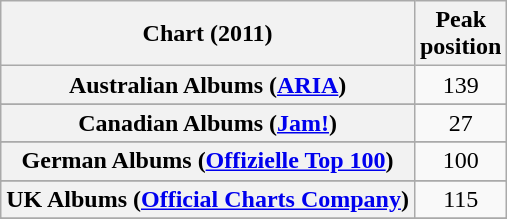<table class="wikitable sortable plainrowheaders" style="text-align:center">
<tr>
<th scope="col">Chart (2011)</th>
<th scope="col">Peak<br>position</th>
</tr>
<tr>
<th scope="row">Australian Albums (<a href='#'>ARIA</a>)</th>
<td align="center">139</td>
</tr>
<tr>
</tr>
<tr>
</tr>
<tr>
</tr>
<tr>
<th scope="row">Canadian Albums (<a href='#'>Jam!</a>)</th>
<td>27</td>
</tr>
<tr>
</tr>
<tr>
</tr>
<tr>
<th scope="row">German Albums (<a href='#'>Offizielle Top 100</a>)</th>
<td>100</td>
</tr>
<tr>
</tr>
<tr>
<th scope="row">UK Albums (<a href='#'>Official Charts Company</a>)</th>
<td>115</td>
</tr>
<tr>
</tr>
<tr>
</tr>
<tr>
</tr>
<tr>
</tr>
<tr>
</tr>
</table>
